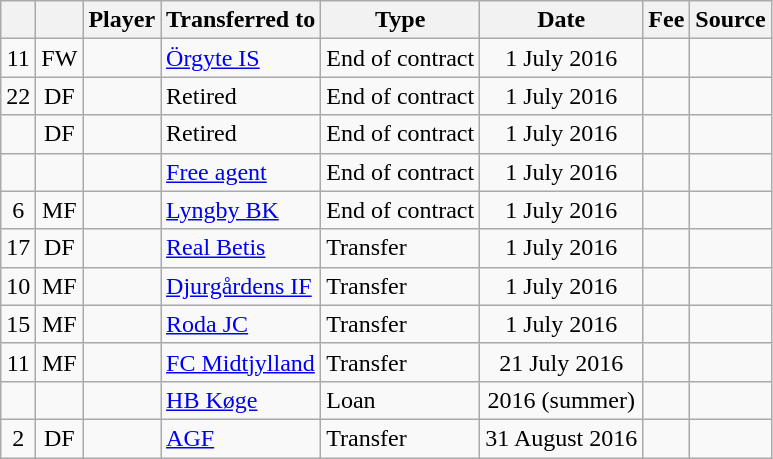<table class="wikitable sortable">
<tr>
<th scope=col></th>
<th scope=col></th>
<th scope=col>Player</th>
<th scope=col>Transferred to</th>
<th scope=col>Type</th>
<th scope=col>Date</th>
<th scope=col>Fee</th>
<th scope=col>Source</th>
</tr>
<tr>
<td align="center">11</td>
<td align="center">FW</td>
<td></td>
<td><a href='#'>Örgyte IS</a></td>
<td>End of contract</td>
<td align="center">1 July 2016</td>
<td></td>
<td align="center"></td>
</tr>
<tr>
<td align="center">22</td>
<td align="center">DF</td>
<td></td>
<td>Retired</td>
<td>End of contract</td>
<td align="center">1 July 2016</td>
<td></td>
<td align="center"></td>
</tr>
<tr>
<td align="center"></td>
<td align="center">DF</td>
<td></td>
<td>Retired</td>
<td>End of contract</td>
<td align="center">1 July 2016</td>
<td></td>
<td align="center"></td>
</tr>
<tr>
<td align="center"></td>
<td align="center"></td>
<td></td>
<td><a href='#'>Free agent</a></td>
<td>End of contract</td>
<td align="center">1 July 2016</td>
<td></td>
<td align="center"></td>
</tr>
<tr>
<td align="center">6</td>
<td align="center">MF</td>
<td></td>
<td><a href='#'>Lyngby BK</a></td>
<td>End of contract</td>
<td align="center">1 July 2016</td>
<td></td>
<td align="center"></td>
</tr>
<tr>
<td align="center">17</td>
<td align="center">DF</td>
<td></td>
<td><a href='#'>Real Betis</a></td>
<td>Transfer</td>
<td align="center">1 July 2016</td>
<td></td>
<td align="center"></td>
</tr>
<tr>
<td align="center">10</td>
<td align="center">MF</td>
<td></td>
<td><a href='#'>Djurgårdens IF</a></td>
<td>Transfer</td>
<td align="center">1 July 2016</td>
<td></td>
<td align="center"></td>
</tr>
<tr>
<td align="center">15</td>
<td align="center">MF</td>
<td></td>
<td><a href='#'>Roda JC</a></td>
<td>Transfer</td>
<td align="center">1 July 2016</td>
<td></td>
<td align="center"></td>
</tr>
<tr>
<td align=center>11</td>
<td align=center>MF</td>
<td></td>
<td><a href='#'>FC Midtjylland</a></td>
<td>Transfer</td>
<td align=center>21 July 2016</td>
<td></td>
<td align=center></td>
</tr>
<tr>
<td align=center></td>
<td align=center></td>
<td></td>
<td><a href='#'>HB Køge</a></td>
<td>Loan</td>
<td align=center>2016 (summer)</td>
<td></td>
<td align=center></td>
</tr>
<tr>
<td align=center>2</td>
<td align=center>DF</td>
<td></td>
<td><a href='#'>AGF</a></td>
<td>Transfer</td>
<td align=center>31 August 2016</td>
<td></td>
<td align=center></td>
</tr>
</table>
